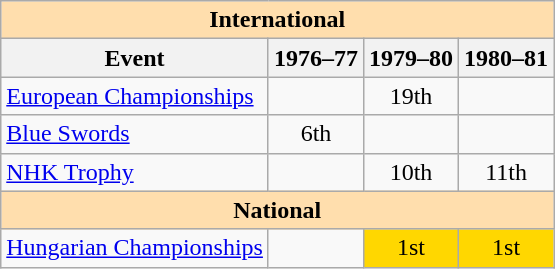<table class="wikitable" style="text-align:center">
<tr>
<th style="background-color: #ffdead; " colspan=4 align=center>International</th>
</tr>
<tr>
<th>Event</th>
<th>1976–77</th>
<th>1979–80</th>
<th>1980–81</th>
</tr>
<tr>
<td align=left><a href='#'>European Championships</a></td>
<td></td>
<td>19th</td>
<td></td>
</tr>
<tr>
<td align=left><a href='#'>Blue Swords</a></td>
<td>6th</td>
<td></td>
<td></td>
</tr>
<tr>
<td align=left><a href='#'>NHK Trophy</a></td>
<td></td>
<td>10th</td>
<td>11th</td>
</tr>
<tr>
<th style="background-color: #ffdead; " colspan=4 align=center>National</th>
</tr>
<tr>
<td align=left><a href='#'>Hungarian Championships</a></td>
<td></td>
<td bgcolor=gold>1st</td>
<td bgcolor=gold>1st</td>
</tr>
</table>
